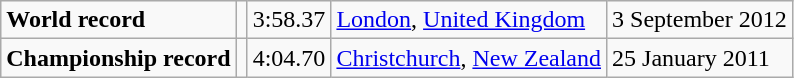<table class="wikitable">
<tr>
<td><strong>World record</strong></td>
<td></td>
<td>3:58.37</td>
<td><a href='#'>London</a>, <a href='#'>United Kingdom</a></td>
<td>3 September 2012</td>
</tr>
<tr>
<td><strong>Championship record</strong></td>
<td></td>
<td>4:04.70</td>
<td><a href='#'>Christchurch</a>, <a href='#'>New Zealand</a></td>
<td>25 January 2011</td>
</tr>
</table>
